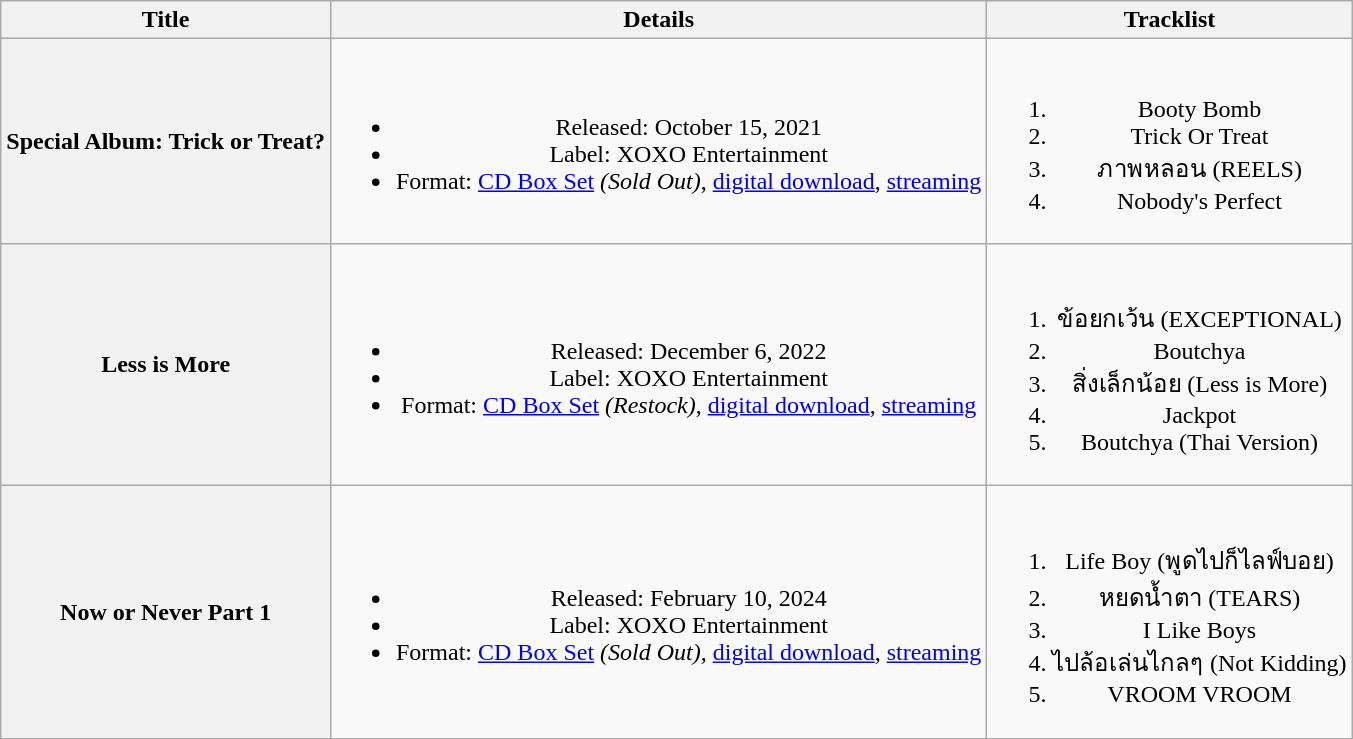<table class="wikitable plainrowheaders" style="text-align:center;">
<tr>
<th scope="col">Title</th>
<th scope="col">Details</th>
<th>Tracklist</th>
</tr>
<tr>
<th scope="row"><strong>Special Album: Trick or Treat?</strong></th>
<td><br><ul><li>Released: October 15, 2021</li><li>Label: XOXO Entertainment</li><li>Format: <a href='#'>CD Box Set</a> <em>(Sold Out)</em>, <a href='#'>digital download</a>, <a href='#'>streaming</a></li></ul></td>
<td><br><ol><li>Booty Bomb</li><li>Trick Or Treat</li><li>ภาพหลอน (REELS)</li><li>Nobody's Perfect</li></ol></td>
</tr>
<tr>
<th scope="row"><strong>Less is More</strong></th>
<td><br><ul><li>Released: December 6, 2022</li><li>Label: XOXO Entertainment</li><li>Format: <a href='#'>CD Box Set</a> <em>(Restock)</em>, <a href='#'>digital download</a>, <a href='#'>streaming</a></li></ul></td>
<td><br><ol><li>ข้อยกเว้น (EXCEPTIONAL)</li><li>Boutchya</li><li>สิ่งเล็กน้อย (Less is More)</li><li>Jackpot</li><li>Boutchya (Thai Version)</li></ol></td>
</tr>
<tr>
<th scope="row"><strong>Now or Never Part 1</strong></th>
<td><br><ul><li>Released: February 10, 2024</li><li>Label: XOXO Entertainment</li><li>Format: <a href='#'>CD Box Set</a> <em>(Sold Out)</em>, <a href='#'>digital download</a>, <a href='#'>streaming</a></li></ul></td>
<td><br><ol><li>Life Boy (พูดไปก็ไลฟ์บอย)</li><li>หยดน้ำตา (TEARS)</li><li>I Like Boys</li><li>ไปล้อเล่นไกลๆ (Not Kidding)</li><li>VROOM VROOM</li></ol></td>
</tr>
</table>
